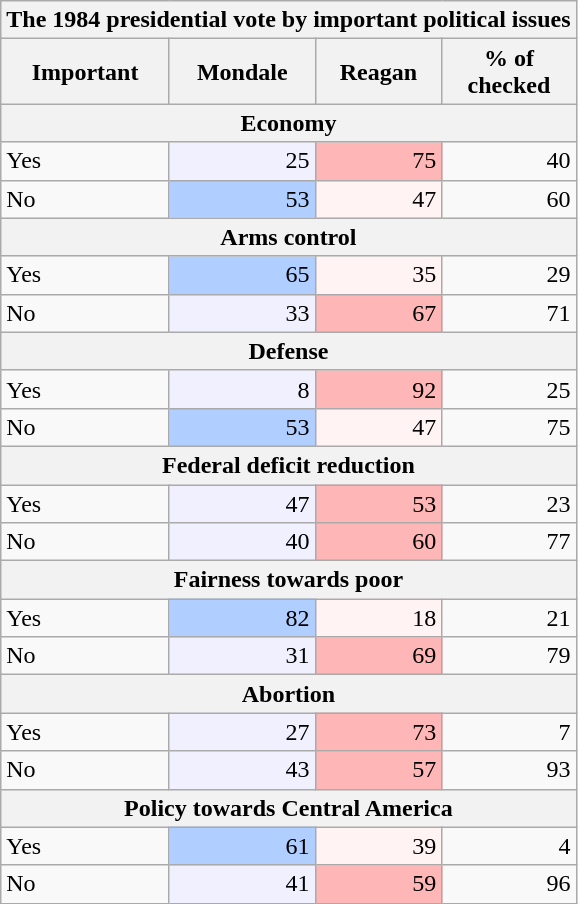<table class=wikitable>
<tr>
<th colspan="7">The 1984 presidential vote by important political issues</th>
</tr>
<tr>
<th>Important</th>
<th>Mondale</th>
<th>Reagan</th>
<th>% of<br>checked</th>
</tr>
<tr>
<th colspan=4>Economy</th>
</tr>
<tr>
<td>Yes</td>
<td style="text-align:right; background:#f0f0ff;">25</td>
<td style="text-align:right; background:#ffb6b6;">75</td>
<td style="text-align:right;">40</td>
</tr>
<tr>
<td>No</td>
<td style="text-align:right; background:#b0ceff;">53</td>
<td style="text-align:right; background:#fff3f3;">47</td>
<td style="text-align:right;">60</td>
</tr>
<tr>
<th colspan=4>Arms control</th>
</tr>
<tr>
<td>Yes</td>
<td style="text-align:right; background:#b0ceff;">65</td>
<td style="text-align:right; background:#fff3f3;">35</td>
<td style="text-align:right;">29</td>
</tr>
<tr>
<td>No</td>
<td style="text-align:right; background:#f0f0ff;">33</td>
<td style="text-align:right; background:#ffb6b6;">67</td>
<td style="text-align:right;">71</td>
</tr>
<tr>
<th colspan=4>Defense</th>
</tr>
<tr>
<td>Yes</td>
<td style="text-align:right; background:#f0f0ff;">8</td>
<td style="text-align:right; background:#ffb6b6;">92</td>
<td style="text-align:right;">25</td>
</tr>
<tr>
<td>No</td>
<td style="text-align:right; background:#b0ceff;">53</td>
<td style="text-align:right; background:#fff3f3;">47</td>
<td style="text-align:right;">75</td>
</tr>
<tr>
<th colspan=4>Federal deficit reduction</th>
</tr>
<tr>
<td>Yes</td>
<td style="text-align:right; background:#f0f0ff;">47</td>
<td style="text-align:right; background:#ffb6b6;">53</td>
<td style="text-align:right;">23</td>
</tr>
<tr>
<td>No</td>
<td style="text-align:right; background:#f0f0ff;">40</td>
<td style="text-align:right; background:#ffb6b6;">60</td>
<td style="text-align:right;">77</td>
</tr>
<tr>
<th colspan=4>Fairness towards poor</th>
</tr>
<tr>
<td>Yes</td>
<td style="text-align:right; background:#b0ceff;">82</td>
<td style="text-align:right; background:#fff3f3;">18</td>
<td style="text-align:right;">21</td>
</tr>
<tr>
<td>No</td>
<td style="text-align:right; background:#f0f0ff;">31</td>
<td style="text-align:right; background:#ffb6b6;">69</td>
<td style="text-align:right;">79</td>
</tr>
<tr>
<th colspan=4>Abortion</th>
</tr>
<tr>
<td>Yes</td>
<td style="text-align:right; background:#f0f0ff;">27</td>
<td style="text-align:right; background:#ffb6b6;">73</td>
<td style="text-align:right;">7</td>
</tr>
<tr>
<td>No</td>
<td style="text-align:right; background:#f0f0ff;">43</td>
<td style="text-align:right; background:#ffb6b6;">57</td>
<td style="text-align:right;">93</td>
</tr>
<tr>
<th colspan=4>Policy towards Central America</th>
</tr>
<tr>
<td>Yes</td>
<td style="text-align:right; background:#b0ceff;">61</td>
<td style="text-align:right; background:#fff3f3;">39</td>
<td style="text-align:right;">4</td>
</tr>
<tr>
<td>No</td>
<td style="text-align:right; background:#f0f0ff;">41</td>
<td style="text-align:right; background:#ffb6b6;">59</td>
<td style="text-align:right;">96</td>
</tr>
</table>
